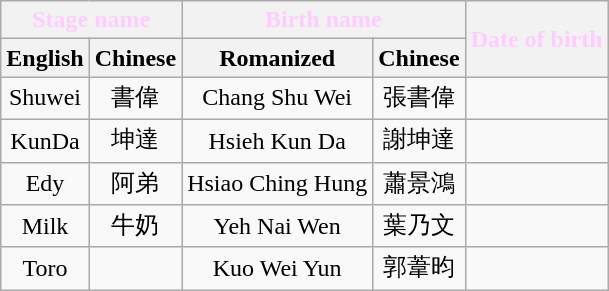<table class="wikitable">
<tr style="color:#fcf;"|>
<th colspan="2" style="text-align:center;">Stage name</th>
<th colspan="2" style="text-align:center;">Birth name</th>
<th rowspan="2" style="text-align:center;">Date of birth  </th>
</tr>
<tr>
<th style="text-align:center;">English</th>
<th style="text-align:center;">Chinese</th>
<th style="text-align:center;">Romanized</th>
<th style="text-align:center;">Chinese</th>
</tr>
<tr>
<td style="text-align:center;">Shuwei</td>
<td style="text-align:center;">書偉</td>
<td style="text-align:center;">Chang Shu Wei</td>
<td style="text-align:center;">張書偉</td>
<td style="text-align:center;"></td>
</tr>
<tr>
<td style="text-align:center;">KunDa</td>
<td style="text-align:center;">坤達</td>
<td style="text-align:center;">Hsieh Kun Da</td>
<td style="text-align:center;">謝坤達</td>
<td style="text-align:center;"></td>
</tr>
<tr>
<td style="text-align:center;">Edy</td>
<td style="text-align:center;">阿弟</td>
<td style="text-align:center;">Hsiao Ching Hung</td>
<td style="text-align:center;">蕭景鴻</td>
<td style="text-align:center;"></td>
</tr>
<tr>
<td style="text-align:center;">Milk</td>
<td style="text-align:center;">牛奶</td>
<td style="text-align:center;">Yeh Nai Wen</td>
<td style="text-align:center;">葉乃文</td>
<td style="text-align:center;"></td>
</tr>
<tr>
<td style="text-align:center;">Toro</td>
<td style="text-align:center;"></td>
<td style="text-align:center;">Kuo Wei Yun</td>
<td style="text-align:center;">郭葦昀</td>
<td style="text-align:center;"></td>
</tr>
</table>
